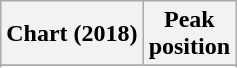<table class="wikitable sortable plainrowheaders">
<tr>
<th>Chart (2018)</th>
<th>Peak<br>position</th>
</tr>
<tr>
</tr>
<tr>
</tr>
<tr>
</tr>
<tr>
</tr>
<tr>
</tr>
</table>
